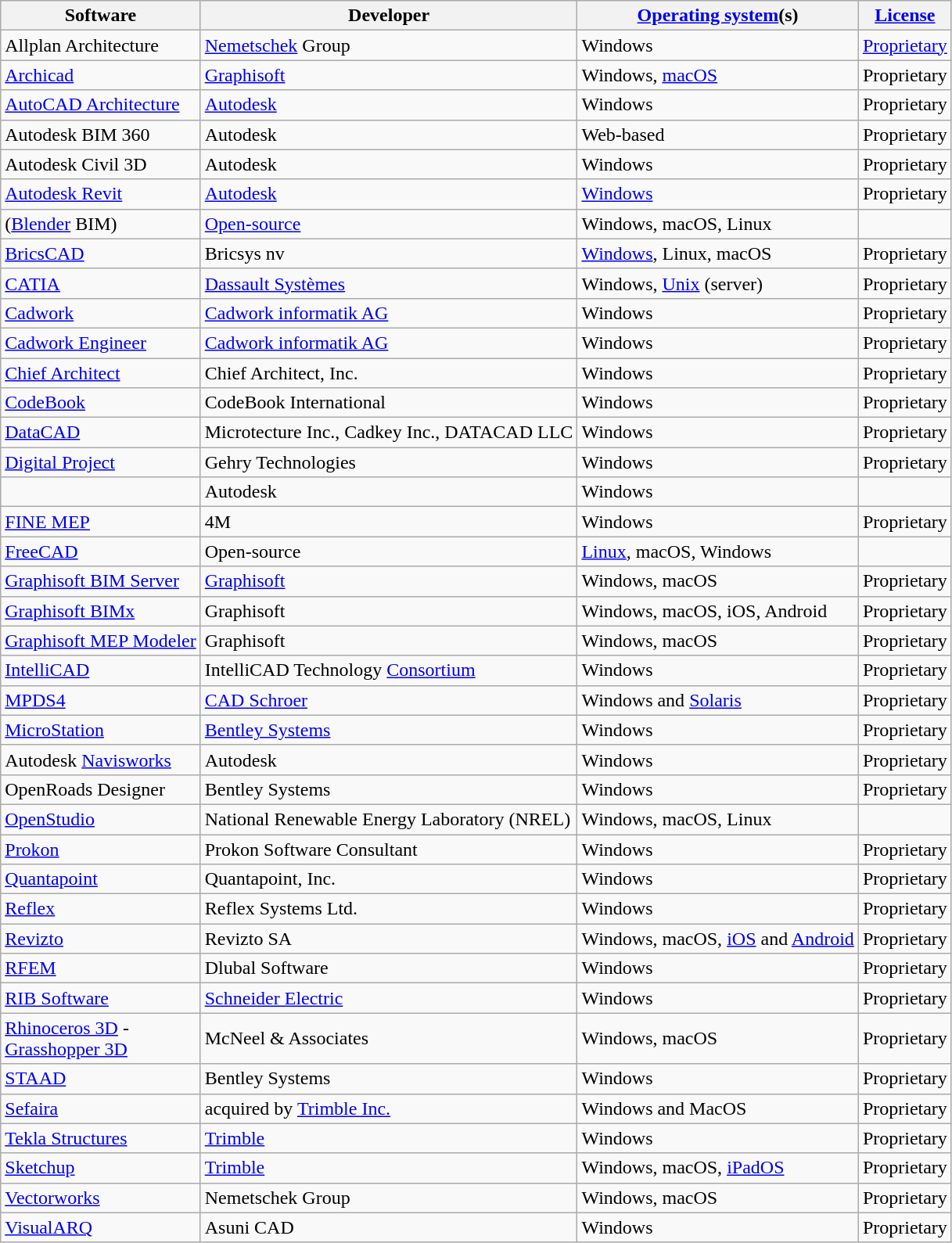<table class="wikitable sortable">
<tr>
<th>Software</th>
<th>Developer</th>
<th><a href='#'>Operating system</a>(s)</th>
<th><a href='#'>License</a></th>
</tr>
<tr>
<td>Allplan Architecture</td>
<td><a href='#'>Nemetschek</a> Group</td>
<td>Windows</td>
<td><a href='#'>Proprietary</a></td>
</tr>
<tr>
<td><a href='#'>Archicad</a></td>
<td><a href='#'>Graphisoft</a></td>
<td>Windows, <a href='#'>macOS</a></td>
<td>Proprietary</td>
</tr>
<tr>
<td><a href='#'>AutoCAD Architecture</a></td>
<td><a href='#'>Autodesk</a></td>
<td>Windows</td>
<td>Proprietary</td>
</tr>
<tr>
<td>Autodesk BIM 360</td>
<td>Autodesk</td>
<td>Web-based</td>
<td>Proprietary</td>
</tr>
<tr>
<td>Autodesk Civil 3D</td>
<td>Autodesk</td>
<td>Windows</td>
<td>Proprietary</td>
</tr>
<tr>
<td><a href='#'>Autodesk Revit</a></td>
<td><a href='#'>Autodesk</a></td>
<td><a href='#'>Windows</a></td>
<td>Proprietary</td>
</tr>
<tr>
<td> (<a href='#'>Blender</a> BIM)</td>
<td><a href='#'>Open-source</a></td>
<td>Windows, macOS, Linux</td>
<td></td>
</tr>
<tr>
<td><a href='#'>BricsCAD</a></td>
<td>Bricsys nv</td>
<td><a href='#'>Windows</a>, Linux, macOS</td>
<td>Proprietary</td>
</tr>
<tr>
<td><a href='#'>CATIA</a></td>
<td><a href='#'>Dassault Systèmes</a></td>
<td>Windows, <a href='#'>Unix</a> (server)</td>
<td>Proprietary</td>
</tr>
<tr>
<td><a href='#'>Cadwork</a></td>
<td><a href='#'>Cadwork informatik AG</a></td>
<td>Windows</td>
<td>Proprietary</td>
</tr>
<tr>
<td><a href='#'>Cadwork Engineer</a></td>
<td><a href='#'>Cadwork informatik AG</a></td>
<td>Windows</td>
<td>Proprietary</td>
</tr>
<tr>
<td><a href='#'>Chief Architect</a></td>
<td>Chief Architect, Inc.</td>
<td>Windows</td>
<td>Proprietary</td>
</tr>
<tr>
<td><a href='#'>CodeBook</a></td>
<td>CodeBook International</td>
<td>Windows</td>
<td>Proprietary</td>
</tr>
<tr>
<td><a href='#'>DataCAD</a></td>
<td>Microtecture Inc., Cadkey Inc., DATACAD LLC</td>
<td>Windows</td>
<td>Proprietary</td>
</tr>
<tr>
<td><a href='#'>Digital Project</a></td>
<td>Gehry Technologies</td>
<td>Windows</td>
<td>Proprietary</td>
</tr>
<tr>
<td></td>
<td>Autodesk</td>
<td>Windows</td>
<td></td>
</tr>
<tr>
<td><a href='#'>FINE MEP</a></td>
<td>4M</td>
<td>Windows</td>
<td>Proprietary</td>
</tr>
<tr>
<td><a href='#'>FreeCAD</a> <br></td>
<td>Open-source</td>
<td><a href='#'>Linux</a>, macOS, Windows</td>
<td></td>
</tr>
<tr>
<td><a href='#'>Graphisoft BIM Server</a></td>
<td><a href='#'>Graphisoft</a></td>
<td>Windows, macOS</td>
<td>Proprietary</td>
</tr>
<tr>
<td><a href='#'>Graphisoft BIMx</a></td>
<td>Graphisoft</td>
<td>Windows, macOS, iOS, Android</td>
<td>Proprietary</td>
</tr>
<tr>
<td><a href='#'>Graphisoft MEP Modeler</a></td>
<td>Graphisoft</td>
<td>Windows, macOS</td>
<td>Proprietary</td>
</tr>
<tr>
<td><a href='#'>IntelliCAD</a></td>
<td>IntelliCAD Technology <a href='#'>Consortium</a></td>
<td>Windows</td>
<td>Proprietary</td>
</tr>
<tr>
<td><a href='#'>MPDS4</a></td>
<td><a href='#'>CAD Schroer</a></td>
<td>Windows and <a href='#'>Solaris</a></td>
<td>Proprietary</td>
</tr>
<tr>
<td><a href='#'>MicroStation</a></td>
<td><a href='#'>Bentley Systems</a></td>
<td>Windows</td>
<td>Proprietary</td>
</tr>
<tr>
<td>Autodesk <a href='#'>Navisworks</a></td>
<td>Autodesk</td>
<td>Windows</td>
<td>Proprietary</td>
</tr>
<tr>
<td>OpenRoads Designer</td>
<td>Bentley Systems</td>
<td>Windows</td>
<td>Proprietary</td>
</tr>
<tr>
<td><a href='#'>OpenStudio</a></td>
<td>National Renewable Energy Laboratory (NREL)</td>
<td>Windows, macOS, Linux</td>
<td></td>
</tr>
<tr>
<td><a href='#'>Prokon</a></td>
<td>Prokon Software Consultant</td>
<td>Windows</td>
<td>Proprietary</td>
</tr>
<tr>
<td><a href='#'>Quantapoint</a></td>
<td>Quantapoint, Inc.</td>
<td>Windows</td>
<td>Proprietary</td>
</tr>
<tr>
<td><a href='#'>Reflex</a></td>
<td>Reflex Systems Ltd.</td>
<td>Windows</td>
<td>Proprietary</td>
</tr>
<tr>
<td><a href='#'>Revizto</a></td>
<td>Revizto SA</td>
<td>Windows, macOS, <a href='#'>iOS</a> and <a href='#'>Android</a></td>
<td>Proprietary</td>
</tr>
<tr>
<td><a href='#'>RFEM</a></td>
<td>Dlubal Software</td>
<td>Windows</td>
<td>Proprietary</td>
</tr>
<tr>
<td><a href='#'>RIB Software</a></td>
<td><a href='#'>Schneider Electric</a></td>
<td>Windows</td>
<td>Proprietary</td>
</tr>
<tr>
<td><a href='#'>Rhinoceros 3D</a> -<br><a href='#'>Grasshopper 3D</a></td>
<td>McNeel & Associates</td>
<td>Windows, macOS</td>
<td>Proprietary</td>
</tr>
<tr>
<td><a href='#'>STAAD</a></td>
<td>Bentley Systems</td>
<td>Windows</td>
<td>Proprietary</td>
</tr>
<tr>
<td><a href='#'>Sefaira</a></td>
<td>acquired by <a href='#'>Trimble Inc.</a></td>
<td>Windows and MacOS</td>
<td>Proprietary</td>
</tr>
<tr>
<td><a href='#'>Tekla Structures</a></td>
<td><a href='#'>Trimble</a></td>
<td>Windows</td>
<td>Proprietary</td>
</tr>
<tr>
<td><a href='#'>Sketchup</a></td>
<td><a href='#'>Trimble</a></td>
<td>Windows, macOS, <a href='#'>iPadOS</a></td>
<td>Proprietary</td>
</tr>
<tr>
<td><a href='#'>Vectorworks</a></td>
<td>Nemetschek Group</td>
<td>Windows, macOS</td>
<td>Proprietary</td>
</tr>
<tr>
<td><a href='#'>VisualARQ</a></td>
<td>Asuni CAD</td>
<td>Windows</td>
<td>Proprietary</td>
</tr>
</table>
